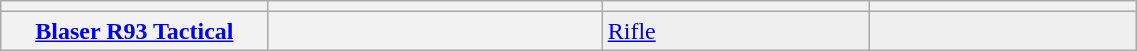<table class="wikitable" style="width:60%;">
<tr>
<th style="width:12%;"></th>
<th style="width:15%;"></th>
<th style="width:12%;"></th>
<th style="width:12%;"></th>
</tr>
<tr style="background:#efefef; color:black">
<th><a href='#'>Blaser R93 Tactical</a></th>
<th></th>
<td><a href='#'>Rifle</a></td>
<td></td>
</tr>
</table>
